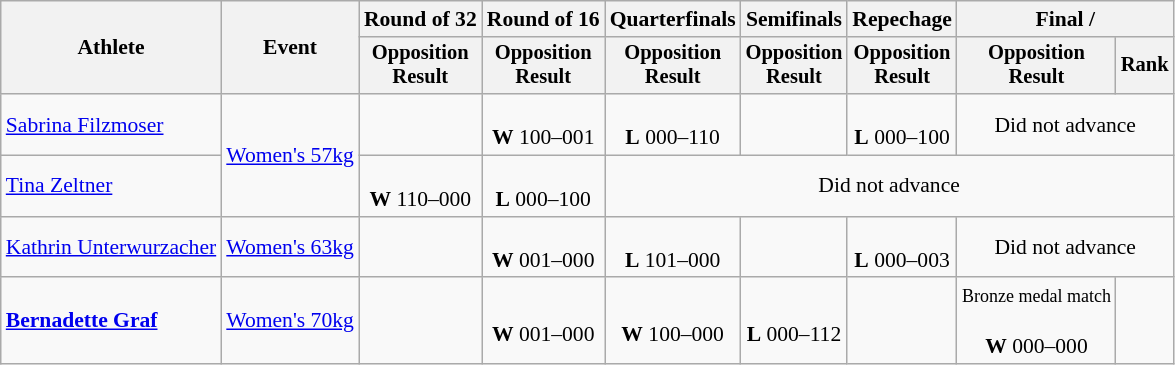<table class="wikitable" style="font-size:90%">
<tr>
<th rowspan="2">Athlete</th>
<th rowspan="2">Event</th>
<th>Round of 32</th>
<th>Round of 16</th>
<th>Quarterfinals</th>
<th>Semifinals</th>
<th>Repechage</th>
<th colspan=2>Final / </th>
</tr>
<tr style="font-size:95%">
<th>Opposition<br>Result</th>
<th>Opposition<br>Result</th>
<th>Opposition<br>Result</th>
<th>Opposition<br>Result</th>
<th>Opposition<br>Result</th>
<th>Opposition<br>Result</th>
<th>Rank</th>
</tr>
<tr align=center>
<td align=left><a href='#'>Sabrina Filzmoser</a></td>
<td align=left rowspan=2><a href='#'>Women's 57kg</a></td>
<td></td>
<td><br><strong>W</strong> 100–001</td>
<td><br><strong>L</strong> 000–110</td>
<td></td>
<td><br><strong>L</strong> 000–100</td>
<td colspan=2>Did not advance</td>
</tr>
<tr align=center>
<td align=left><a href='#'>Tina Zeltner</a></td>
<td><br><strong>W</strong> 110–000</td>
<td><br><strong>L</strong> 000–100</td>
<td colspan=5>Did not advance</td>
</tr>
<tr align=center>
<td align=left><a href='#'>Kathrin Unterwurzacher</a></td>
<td align=left><a href='#'>Women's 63kg</a></td>
<td></td>
<td><br><strong>W</strong> 001–000</td>
<td><br><strong>L</strong> 101–000</td>
<td></td>
<td><br><strong>L</strong> 000–003</td>
<td colspan=2>Did not advance</td>
</tr>
<tr align=center>
<td align=left><strong><a href='#'>Bernadette Graf</a></strong></td>
<td align=left><a href='#'>Women's 70kg</a></td>
<td></td>
<td><br><strong>W</strong> 001–000</td>
<td><br><strong>W</strong> 100–000</td>
<td><br><strong>L</strong> 000–112</td>
<td></td>
<td><small>Bronze medal match</small><br><br><strong>W</strong> 000–000</td>
<td></td>
</tr>
</table>
